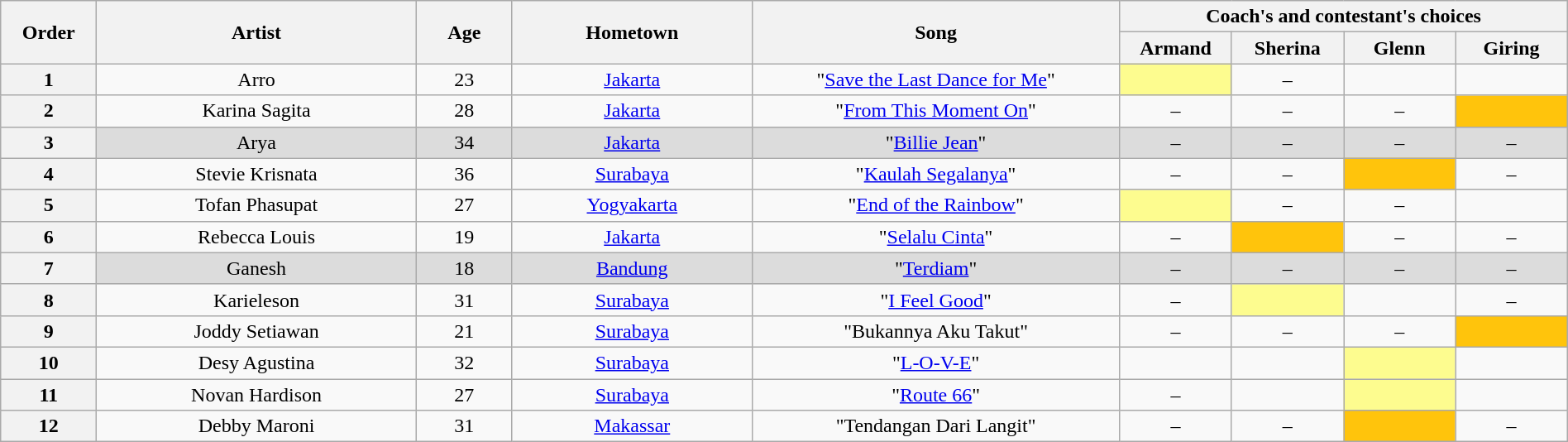<table class="wikitable" style="text-align:center; width:100%;">
<tr>
<th scope="col" rowspan="2" style="width:06%;">Order</th>
<th scope="col" rowspan="2" style="width:20%;">Artist</th>
<th scope="col" rowspan="2" style="width:06%;">Age</th>
<th scope="col" rowspan="2" style="width:15%;">Hometown</th>
<th scope="col" rowspan="2" style="width:23%;">Song</th>
<th scope="col" colspan="4" style="width:28%;">Coach's and contestant's choices</th>
</tr>
<tr>
<th widt=07%;">Armand</th>
<th width=07%;">Sherina</th>
<th width=07%;">Glenn</th>
<th width=07%;">Giring</th>
</tr>
<tr>
<th>1</th>
<td>Arro</td>
<td>23</td>
<td><a href='#'>Jakarta</a></td>
<td>"<a href='#'>Save the Last Dance for Me</a>"</td>
<td style="background:#fdfc8f;"><strong></strong></td>
<td>–</td>
<td><strong></strong></td>
<td><strong></strong></td>
</tr>
<tr>
<th>2</th>
<td>Karina Sagita</td>
<td>28</td>
<td><a href='#'>Jakarta</a></td>
<td>"<a href='#'>From This Moment On</a>"</td>
<td>–</td>
<td>–</td>
<td>–</td>
<td style="background:#FFC40C;"><strong></strong></td>
</tr>
<tr>
<th>3</th>
<td style="background:#DCDCDC;">Arya</td>
<td style="background:#DCDCDC;">34</td>
<td style="background:#DCDCDC;"><a href='#'>Jakarta</a></td>
<td style="background:#DCDCDC;">"<a href='#'>Billie Jean</a>"</td>
<td style="background:#DCDCDC;">–</td>
<td style="background:#DCDCDC;">–</td>
<td style="background:#DCDCDC;">–</td>
<td style="background:#DCDCDC;">–</td>
</tr>
<tr>
<th>4</th>
<td>Stevie Krisnata</td>
<td>36</td>
<td><a href='#'>Surabaya</a></td>
<td>"<a href='#'>Kaulah Segalanya</a>"</td>
<td>–</td>
<td>–</td>
<td style="background:#FFC40C;"><strong></strong></td>
<td>–</td>
</tr>
<tr>
<th>5</th>
<td>Tofan Phasupat</td>
<td>27</td>
<td><a href='#'>Yogyakarta</a></td>
<td>"<a href='#'>End of the Rainbow</a>"</td>
<td style="background:#fdfc8f;"><strong></strong></td>
<td>–</td>
<td>–</td>
<td><strong></strong></td>
</tr>
<tr>
<th>6</th>
<td>Rebecca Louis</td>
<td>19</td>
<td><a href='#'>Jakarta</a></td>
<td>"<a href='#'>Selalu Cinta</a>"</td>
<td>–</td>
<td style="background:#FFC40C;"><strong></strong></td>
<td>–</td>
<td>–</td>
</tr>
<tr>
<th>7</th>
<td style="background:#DCDCDC;">Ganesh</td>
<td style="background:#DCDCDC;">18</td>
<td style="background:#DCDCDC;"><a href='#'>Bandung</a></td>
<td style="background:#DCDCDC;">"<a href='#'>Terdiam</a>"</td>
<td style="background:#DCDCDC;">–</td>
<td style="background:#DCDCDC;">–</td>
<td style="background:#DCDCDC;">–</td>
<td style="background:#DCDCDC;">–</td>
</tr>
<tr>
<th>8</th>
<td>Karieleson</td>
<td>31</td>
<td><a href='#'>Surabaya</a></td>
<td>"<a href='#'>I Feel Good</a>"</td>
<td>–</td>
<td style="background:#fdfc8f;"><strong></strong></td>
<td><strong></strong></td>
<td>–</td>
</tr>
<tr>
<th>9</th>
<td>Joddy Setiawan</td>
<td>21</td>
<td><a href='#'>Surabaya</a></td>
<td>"Bukannya Aku Takut"</td>
<td>–</td>
<td>–</td>
<td>–</td>
<td style="background:#FFC40C;"><strong></strong></td>
</tr>
<tr>
<th>10</th>
<td>Desy Agustina</td>
<td>32</td>
<td><a href='#'>Surabaya</a></td>
<td>"<a href='#'>L-O-V-E</a>"</td>
<td><strong></strong></td>
<td><strong></strong></td>
<td style="background:#fdfc8f;"><strong></strong></td>
<td><strong></strong></td>
</tr>
<tr>
<th>11</th>
<td>Novan Hardison</td>
<td>27</td>
<td><a href='#'>Surabaya</a></td>
<td>"<a href='#'>Route 66</a>"</td>
<td>–</td>
<td><strong></strong></td>
<td style="background:#fdfc8f;"><strong></strong></td>
<td><strong></strong></td>
</tr>
<tr>
<th>12</th>
<td>Debby Maroni</td>
<td>31</td>
<td><a href='#'>Makassar</a></td>
<td>"Tendangan Dari Langit"</td>
<td>–</td>
<td>–</td>
<td style="background:#FFC40C;"><strong></strong></td>
<td>–</td>
</tr>
</table>
